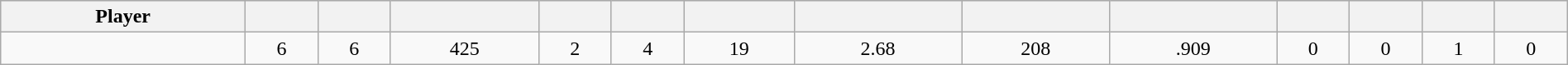<table class="wikitable sortable" style="width:100%;">
<tr style="text-align:center; background:#ddd;">
<th>Player</th>
<th></th>
<th></th>
<th></th>
<th></th>
<th></th>
<th></th>
<th></th>
<th></th>
<th></th>
<th></th>
<th></th>
<th></th>
<th></th>
</tr>
<tr align=center>
<td></td>
<td>6</td>
<td>6</td>
<td>425</td>
<td>2</td>
<td>4</td>
<td>19</td>
<td>2.68</td>
<td>208</td>
<td>.909</td>
<td>0</td>
<td>0</td>
<td>1</td>
<td>0</td>
</tr>
</table>
